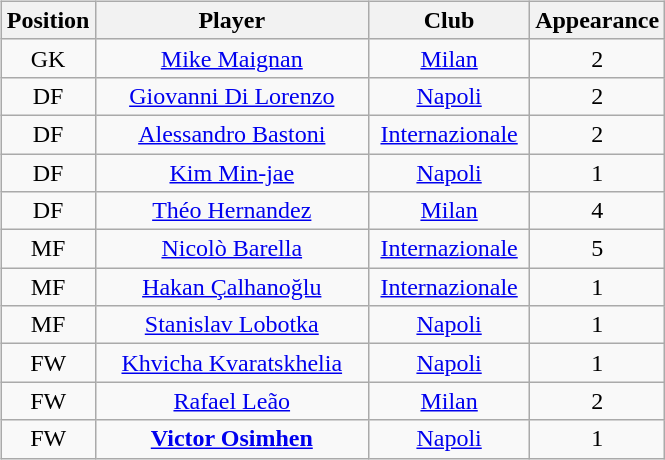<table style="width:100%;">
<tr>
<td width="50%"><br><table class="sortable wikitable" style="text-align: center;">
<tr>
<th>Position</th>
<th>Player</th>
<th>Club</th>
<th>Appearance</th>
</tr>
<tr>
<td>GK</td>
<td style="width:175px;"> <a href='#'>Mike Maignan</a></td>
<td style="width:100px;"><a href='#'>Milan</a></td>
<td align="center">2</td>
</tr>
<tr>
<td>DF</td>
<td> <a href='#'>Giovanni Di Lorenzo</a></td>
<td><a href='#'>Napoli</a></td>
<td align="center">2</td>
</tr>
<tr>
<td>DF</td>
<td> <a href='#'>Alessandro Bastoni</a></td>
<td><a href='#'>Internazionale</a></td>
<td align="center">2</td>
</tr>
<tr>
<td>DF</td>
<td> <a href='#'>Kim Min-jae</a></td>
<td><a href='#'>Napoli</a></td>
<td align="center">1</td>
</tr>
<tr>
<td>DF</td>
<td> <a href='#'>Théo Hernandez</a></td>
<td><a href='#'>Milan</a></td>
<td align="center">4</td>
</tr>
<tr>
<td>MF</td>
<td> <a href='#'>Nicolò Barella</a></td>
<td><a href='#'>Internazionale</a></td>
<td align="center">5</td>
</tr>
<tr>
<td>MF</td>
<td> <a href='#'>Hakan Çalhanoğlu</a></td>
<td><a href='#'>Internazionale</a></td>
<td align="center">1</td>
</tr>
<tr>
<td>MF</td>
<td> <a href='#'>Stanislav Lobotka</a></td>
<td><a href='#'>Napoli</a></td>
<td align="center">1</td>
</tr>
<tr>
<td>FW</td>
<td> <a href='#'>Khvicha Kvaratskhelia</a></td>
<td><a href='#'>Napoli</a></td>
<td align="center">1</td>
</tr>
<tr>
<td>FW</td>
<td> <a href='#'>Rafael Leão</a></td>
<td><a href='#'>Milan</a></td>
<td align="center">2</td>
</tr>
<tr>
<td>FW</td>
<td> <strong><a href='#'>Victor Osimhen</a></strong></td>
<td><a href='#'>Napoli</a></td>
<td align="center">1</td>
</tr>
</table>
</td>
<td width="50%"><br><div>












</div></td>
</tr>
</table>
